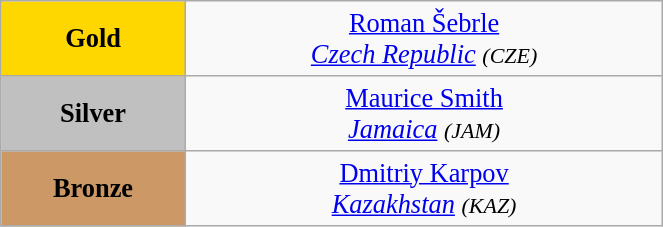<table class="wikitable" style=" text-align:center; font-size:110%;" width="35%">
<tr>
<td bgcolor="gold"><strong>Gold</strong></td>
<td> <a href='#'>Roman Šebrle</a><br><em><a href='#'>Czech Republic</a> <small>(CZE)</small></em></td>
</tr>
<tr>
<td bgcolor="silver"><strong>Silver</strong></td>
<td> <a href='#'>Maurice Smith</a><br><em><a href='#'>Jamaica</a> <small>(JAM)</small></em></td>
</tr>
<tr>
<td bgcolor="CC9966"><strong>Bronze</strong></td>
<td> <a href='#'>Dmitriy Karpov</a><br><em><a href='#'>Kazakhstan</a> <small>(KAZ)</small></em></td>
</tr>
</table>
